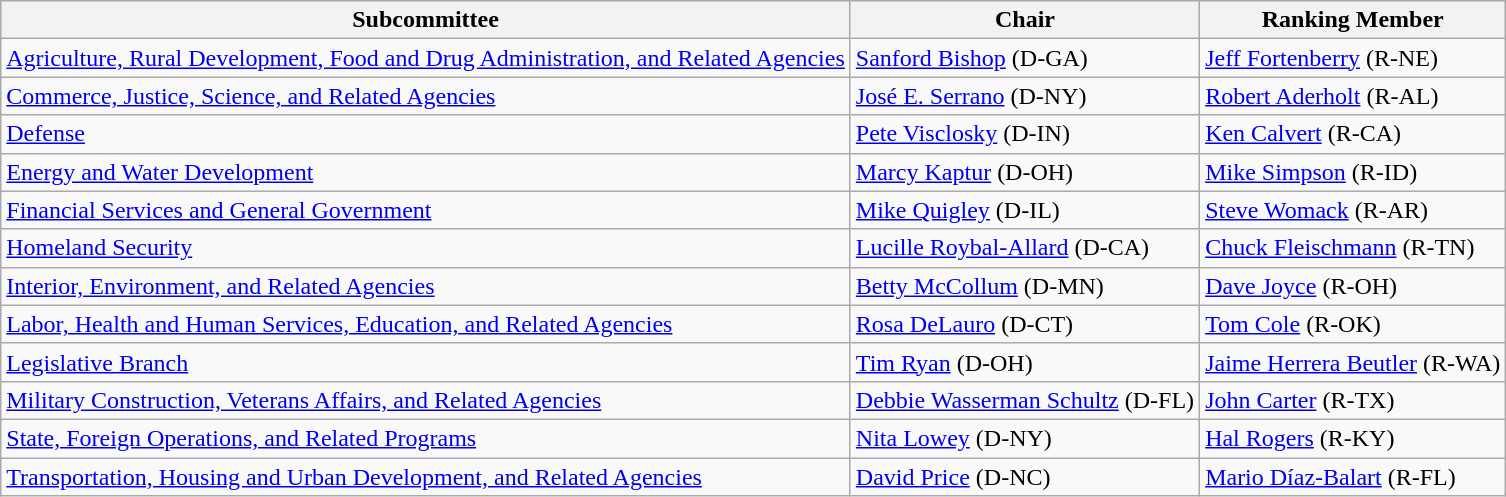<table class="wikitable">
<tr>
<th>Subcommittee</th>
<th>Chair</th>
<th>Ranking Member</th>
</tr>
<tr>
<td><a href='#'>Agriculture, Rural Development, Food and Drug Administration, and Related Agencies</a></td>
<td><a href='#'>Sanford Bishop</a> (D-GA)</td>
<td><a href='#'>Jeff Fortenberry</a> (R-NE)</td>
</tr>
<tr>
<td><a href='#'>Commerce, Justice, Science, and Related Agencies</a></td>
<td><a href='#'>José E. Serrano</a> (D-NY)</td>
<td><a href='#'>Robert Aderholt</a> (R-AL)</td>
</tr>
<tr>
<td><a href='#'>Defense</a></td>
<td><a href='#'>Pete Visclosky</a> (D-IN)</td>
<td><a href='#'>Ken Calvert</a> (R-CA)</td>
</tr>
<tr>
<td><a href='#'>Energy and Water Development</a></td>
<td><a href='#'>Marcy Kaptur</a> (D-OH)</td>
<td><a href='#'>Mike Simpson</a> (R-ID)</td>
</tr>
<tr>
<td><a href='#'>Financial Services and General Government</a></td>
<td><a href='#'>Mike Quigley</a> (D-IL)</td>
<td><a href='#'>Steve Womack</a> (R-AR)</td>
</tr>
<tr>
<td><a href='#'>Homeland Security</a></td>
<td><a href='#'>Lucille Roybal-Allard</a> (D-CA)</td>
<td><a href='#'>Chuck Fleischmann</a> (R-TN)</td>
</tr>
<tr>
<td><a href='#'>Interior, Environment, and Related Agencies</a></td>
<td><a href='#'>Betty McCollum</a> (D-MN)</td>
<td><a href='#'>Dave Joyce</a> (R-OH)</td>
</tr>
<tr>
<td><a href='#'>Labor, Health and Human Services, Education, and Related Agencies</a></td>
<td><a href='#'>Rosa DeLauro</a> (D-CT)</td>
<td><a href='#'>Tom Cole</a> (R-OK)</td>
</tr>
<tr>
<td><a href='#'>Legislative Branch</a></td>
<td><a href='#'>Tim Ryan</a> (D-OH)</td>
<td><a href='#'>Jaime Herrera Beutler</a> (R-WA)</td>
</tr>
<tr>
<td><a href='#'>Military Construction, Veterans Affairs, and Related Agencies</a></td>
<td><a href='#'>Debbie Wasserman Schultz</a> (D-FL)</td>
<td><a href='#'>John Carter</a> (R-TX)</td>
</tr>
<tr>
<td><a href='#'>State, Foreign Operations, and Related Programs</a></td>
<td><a href='#'>Nita Lowey</a> (D-NY)</td>
<td><a href='#'>Hal Rogers</a> (R-KY)</td>
</tr>
<tr>
<td><a href='#'>Transportation, Housing and Urban Development, and Related Agencies</a></td>
<td><a href='#'>David Price</a> (D-NC)</td>
<td><a href='#'>Mario Díaz-Balart</a> (R-FL)</td>
</tr>
</table>
